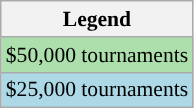<table class="wikitable" style="font-size:90%;">
<tr>
<th>Legend</th>
</tr>
<tr style="background:#addfad;">
<td>$50,000 tournaments</td>
</tr>
<tr style="background:lightblue;">
<td>$25,000 tournaments</td>
</tr>
</table>
